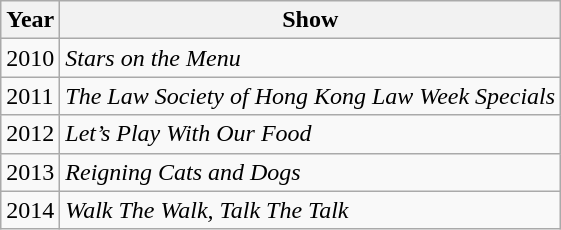<table class="wikitable">
<tr>
<th>Year</th>
<th>Show</th>
</tr>
<tr>
<td>2010</td>
<td><em>Stars on the Menu</em></td>
</tr>
<tr>
<td>2011</td>
<td><em>The Law Society of Hong Kong Law Week Specials</em></td>
</tr>
<tr>
<td>2012</td>
<td><em>Let’s Play With Our Food</em></td>
</tr>
<tr>
<td>2013</td>
<td><em>Reigning Cats and Dogs</em></td>
</tr>
<tr>
<td>2014</td>
<td><em>Walk The Walk, Talk The Talk</em></td>
</tr>
</table>
